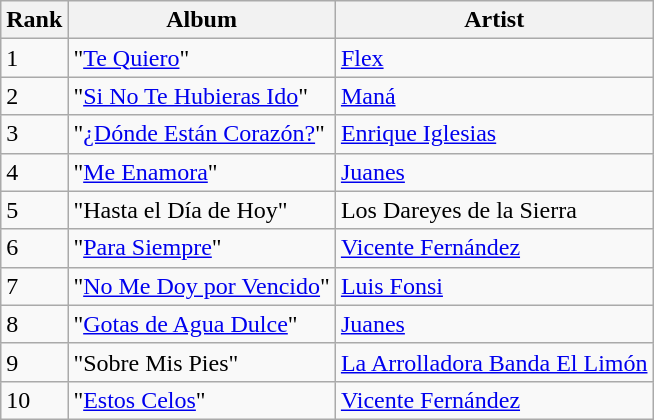<table class="wikitable sortable">
<tr>
<th>Rank</th>
<th>Album</th>
<th>Artist</th>
</tr>
<tr>
<td>1</td>
<td>"<a href='#'>Te Quiero</a>"</td>
<td><a href='#'>Flex</a></td>
</tr>
<tr>
<td>2</td>
<td>"<a href='#'>Si No Te Hubieras Ido</a>"</td>
<td><a href='#'>Maná</a></td>
</tr>
<tr>
<td>3</td>
<td>"<a href='#'>¿Dónde Están Corazón?</a>"</td>
<td><a href='#'>Enrique Iglesias</a></td>
</tr>
<tr>
<td>4</td>
<td>"<a href='#'>Me Enamora</a>"</td>
<td><a href='#'>Juanes</a></td>
</tr>
<tr>
<td>5</td>
<td>"Hasta el Día de Hoy"</td>
<td>Los Dareyes de la Sierra</td>
</tr>
<tr>
<td>6</td>
<td>"<a href='#'>Para Siempre</a>"</td>
<td><a href='#'>Vicente Fernández</a></td>
</tr>
<tr>
<td>7</td>
<td>"<a href='#'>No Me Doy por Vencido</a>"</td>
<td><a href='#'>Luis Fonsi</a></td>
</tr>
<tr>
<td>8</td>
<td>"<a href='#'>Gotas de Agua Dulce</a>"</td>
<td><a href='#'>Juanes</a></td>
</tr>
<tr>
<td>9</td>
<td>"Sobre Mis Pies"</td>
<td><a href='#'>La Arrolladora Banda El Limón</a></td>
</tr>
<tr>
<td>10</td>
<td>"<a href='#'>Estos Celos</a>"</td>
<td><a href='#'>Vicente Fernández</a></td>
</tr>
</table>
